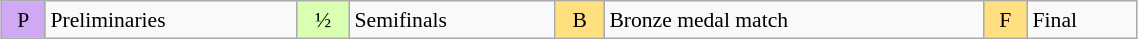<table class="wikitable" style="margin:0.5em auto; font-size:90%; line-height:1.25em;" width=60%;>
<tr>
<td style="background-color:#D0A9F5;text-align:center;">P</td>
<td>Preliminaries</td>
<td style="background-color:#D9FFB2;text-align:center;">½</td>
<td>Semifinals</td>
<td style="background-color:#FFDF80;text-align:center;">B</td>
<td>Bronze medal match</td>
<td style="background-color:#FFDF80;text-align:center;">F</td>
<td>Final</td>
</tr>
</table>
